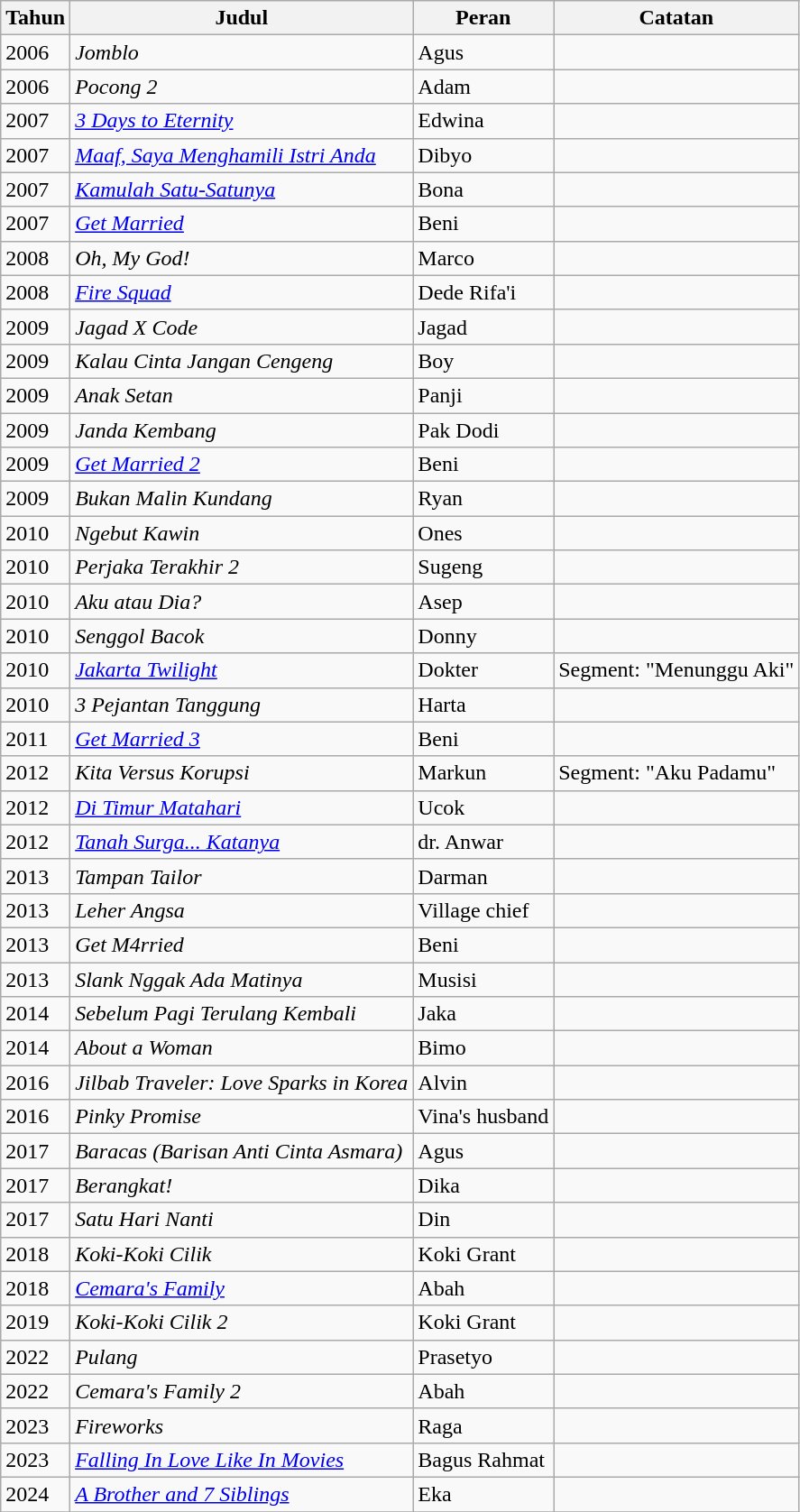<table class="wikitable">
<tr>
<th>Tahun</th>
<th>Judul</th>
<th>Peran</th>
<th>Catatan</th>
</tr>
<tr>
<td>2006</td>
<td><em>Jomblo</em></td>
<td>Agus</td>
<td></td>
</tr>
<tr>
<td>2006</td>
<td><em>Pocong 2</em></td>
<td>Adam</td>
<td></td>
</tr>
<tr>
<td>2007</td>
<td><em><a href='#'>3 Days to Eternity</a></em></td>
<td>Edwina</td>
<td></td>
</tr>
<tr>
<td>2007</td>
<td><em><a href='#'>Maaf, Saya Menghamili Istri Anda</a></em></td>
<td>Dibyo</td>
<td></td>
</tr>
<tr>
<td>2007</td>
<td><em><a href='#'>Kamulah Satu-Satunya</a></em></td>
<td>Bona</td>
<td></td>
</tr>
<tr>
<td>2007</td>
<td><em><a href='#'>Get Married</a></em></td>
<td>Beni</td>
<td></td>
</tr>
<tr>
<td>2008</td>
<td><em>Oh, My God!</em></td>
<td>Marco</td>
<td></td>
</tr>
<tr>
<td>2008</td>
<td><em><a href='#'>Fire Squad</a></em></td>
<td>Dede Rifa'i</td>
<td></td>
</tr>
<tr>
<td>2009</td>
<td><em>Jagad X Code</em></td>
<td>Jagad</td>
<td></td>
</tr>
<tr>
<td>2009</td>
<td><em>Kalau Cinta Jangan Cengeng</em></td>
<td>Boy</td>
<td></td>
</tr>
<tr>
<td>2009</td>
<td><em>Anak Setan</em></td>
<td>Panji</td>
<td></td>
</tr>
<tr>
<td>2009</td>
<td><em>Janda Kembang</em></td>
<td>Pak Dodi</td>
<td></td>
</tr>
<tr>
<td>2009</td>
<td><em><a href='#'>Get Married 2</a></em></td>
<td>Beni</td>
<td></td>
</tr>
<tr>
<td>2009</td>
<td><em>Bukan Malin Kundang</em></td>
<td>Ryan</td>
<td></td>
</tr>
<tr>
<td>2010</td>
<td><em>Ngebut Kawin</em></td>
<td>Ones</td>
<td></td>
</tr>
<tr>
<td>2010</td>
<td><em>Perjaka Terakhir 2</em></td>
<td>Sugeng</td>
<td></td>
</tr>
<tr>
<td>2010</td>
<td><em>Aku atau Dia?</em></td>
<td>Asep</td>
<td></td>
</tr>
<tr>
<td>2010</td>
<td><em>Senggol Bacok</em></td>
<td>Donny</td>
<td></td>
</tr>
<tr>
<td>2010</td>
<td><em><a href='#'>Jakarta Twilight</a></em></td>
<td>Dokter</td>
<td>Segment: "Menunggu Aki"</td>
</tr>
<tr>
<td>2010</td>
<td><em>3 Pejantan Tanggung</em></td>
<td>Harta</td>
<td></td>
</tr>
<tr>
<td>2011</td>
<td><em><a href='#'>Get Married 3</a></em></td>
<td>Beni</td>
<td></td>
</tr>
<tr>
<td>2012</td>
<td><em>Kita Versus Korupsi</em></td>
<td>Markun</td>
<td>Segment: "Aku Padamu"</td>
</tr>
<tr>
<td>2012</td>
<td><em><a href='#'>Di Timur Matahari</a></em></td>
<td>Ucok</td>
<td></td>
</tr>
<tr>
<td>2012</td>
<td><em><a href='#'>Tanah Surga... Katanya</a></em></td>
<td>dr. Anwar</td>
<td></td>
</tr>
<tr>
<td>2013</td>
<td><em>Tampan Tailor</em></td>
<td>Darman</td>
<td></td>
</tr>
<tr>
<td>2013</td>
<td><em>Leher Angsa</em></td>
<td>Village chief</td>
<td></td>
</tr>
<tr>
<td>2013</td>
<td><em>Get M4rried</em></td>
<td>Beni</td>
<td></td>
</tr>
<tr>
<td>2013</td>
<td><em>Slank Nggak Ada Matinya</em></td>
<td>Musisi</td>
<td></td>
</tr>
<tr>
<td>2014</td>
<td><em>Sebelum Pagi Terulang Kembali</em></td>
<td>Jaka</td>
<td></td>
</tr>
<tr>
<td>2014</td>
<td><em>About a Woman</em></td>
<td>Bimo</td>
<td></td>
</tr>
<tr>
<td>2016</td>
<td><em>Jilbab Traveler: Love Sparks in Korea</em></td>
<td>Alvin</td>
<td></td>
</tr>
<tr>
<td>2016</td>
<td><em>Pinky Promise</em></td>
<td>Vina's husband</td>
<td></td>
</tr>
<tr>
<td>2017</td>
<td><em>Baracas (Barisan Anti Cinta Asmara)</em></td>
<td>Agus</td>
<td></td>
</tr>
<tr>
<td>2017</td>
<td><em>Berangkat!</em></td>
<td>Dika</td>
<td></td>
</tr>
<tr>
<td>2017</td>
<td><em>Satu Hari Nanti</em></td>
<td>Din</td>
<td></td>
</tr>
<tr>
<td>2018</td>
<td><em>Koki-Koki Cilik</em></td>
<td>Koki Grant</td>
<td></td>
</tr>
<tr>
<td>2018</td>
<td><em><a href='#'>Cemara's Family</a></em></td>
<td>Abah</td>
<td></td>
</tr>
<tr>
<td>2019</td>
<td><em>Koki-Koki Cilik 2</em></td>
<td>Koki Grant</td>
<td></td>
</tr>
<tr>
<td>2022</td>
<td><em>Pulang</em></td>
<td>Prasetyo</td>
<td></td>
</tr>
<tr>
<td>2022</td>
<td><em>Cemara's Family 2</em></td>
<td>Abah</td>
<td></td>
</tr>
<tr>
<td>2023</td>
<td><em>Fireworks</em></td>
<td>Raga</td>
<td></td>
</tr>
<tr>
<td>2023</td>
<td><em><a href='#'>Falling In Love Like In Movies</a></em></td>
<td>Bagus Rahmat</td>
<td></td>
</tr>
<tr>
<td>2024</td>
<td><em><a href='#'>A Brother and 7 Siblings</a></em></td>
<td>Eka</td>
<td></td>
</tr>
<tr>
</tr>
</table>
